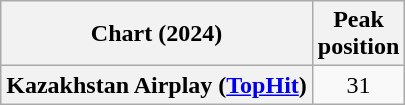<table class="wikitable plainrowheaders" style="text-align:center">
<tr>
<th scope="col">Chart (2024)</th>
<th scope="col">Peak<br>position</th>
</tr>
<tr>
<th scope="row">Kazakhstan Airplay (<a href='#'>TopHit</a>)</th>
<td>31</td>
</tr>
</table>
